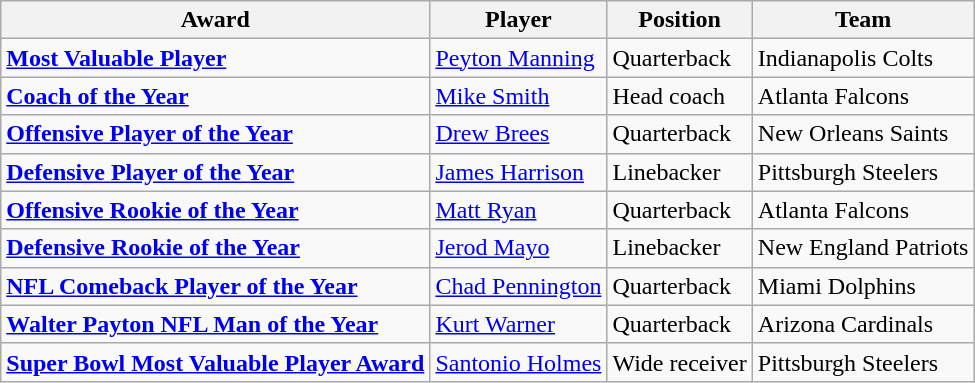<table class="wikitable">
<tr>
<th>Award</th>
<th>Player</th>
<th>Position</th>
<th>Team</th>
</tr>
<tr>
<td><strong><a href='#'>Most Valuable Player</a></strong></td>
<td><a href='#'>Peyton Manning</a></td>
<td>Quarterback</td>
<td>Indianapolis Colts</td>
</tr>
<tr>
<td><strong><a href='#'>Coach of the Year</a></strong></td>
<td><a href='#'>Mike Smith</a></td>
<td>Head coach</td>
<td>Atlanta Falcons</td>
</tr>
<tr>
<td><strong><a href='#'>Offensive Player of the Year</a></strong></td>
<td><a href='#'>Drew Brees</a></td>
<td>Quarterback</td>
<td>New Orleans Saints</td>
</tr>
<tr>
<td><strong><a href='#'>Defensive Player of the Year</a></strong></td>
<td><a href='#'>James Harrison</a></td>
<td>Linebacker</td>
<td>Pittsburgh Steelers</td>
</tr>
<tr>
<td><strong><a href='#'>Offensive Rookie of the Year</a></strong></td>
<td><a href='#'>Matt Ryan</a></td>
<td>Quarterback</td>
<td>Atlanta Falcons</td>
</tr>
<tr>
<td><strong><a href='#'>Defensive Rookie of the Year</a></strong></td>
<td><a href='#'>Jerod Mayo</a></td>
<td>Linebacker</td>
<td>New England Patriots</td>
</tr>
<tr>
<td><strong><a href='#'>NFL Comeback Player of the Year</a></strong></td>
<td><a href='#'>Chad Pennington</a></td>
<td>Quarterback</td>
<td>Miami Dolphins</td>
</tr>
<tr>
<td><strong><a href='#'>Walter Payton NFL Man of the Year</a></strong></td>
<td><a href='#'>Kurt Warner</a></td>
<td>Quarterback</td>
<td>Arizona Cardinals</td>
</tr>
<tr>
<td><strong><a href='#'>Super Bowl Most Valuable Player Award</a></strong></td>
<td><a href='#'>Santonio Holmes</a></td>
<td>Wide receiver</td>
<td>Pittsburgh Steelers</td>
</tr>
</table>
